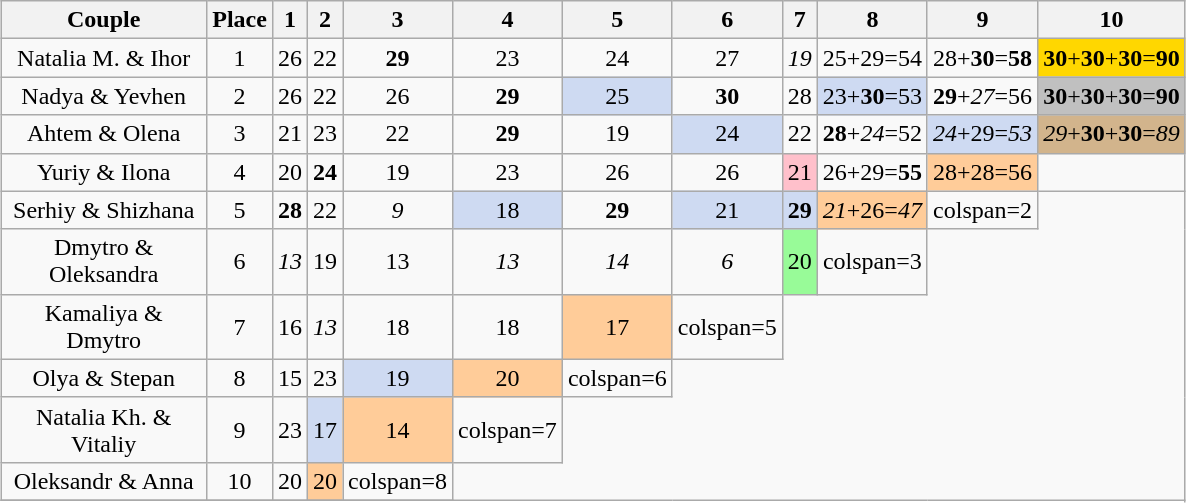<table class="wikitable sortable" style="margin:auto; text-align: center; white-space:norwrap;">
<tr>
<th width="130">Couple</th>
<th>Place</th>
<th>1</th>
<th>2</th>
<th>3</th>
<th>4</th>
<th>5</th>
<th>6</th>
<th>7</th>
<th>8</th>
<th>9</th>
<th>10</th>
</tr>
<tr>
<td>Natalia M. & Ihor</td>
<td>1</td>
<td>26</td>
<td>22</td>
<td><span><strong>29</strong></span></td>
<td>23</td>
<td>24</td>
<td>27</td>
<td><span><em>19</em></span></td>
<td>25+29=54</td>
<td>28+<span><strong>30</strong></span>=<span><strong>58</strong></span></td>
<td style="background:gold;"><span><strong>30</strong></span>+<span><strong>30</strong></span>+<span><strong>30</strong></span>=<span><strong>90</strong></span></td>
</tr>
<tr>
<td>Nadya & Yevhen</td>
<td>2</td>
<td>26</td>
<td>22</td>
<td>26</td>
<td><span><strong>29</strong></span></td>
<td style="background:#CEDAF2;">25</td>
<td><span><strong>30</strong></span></td>
<td>28</td>
<td style="background:#CEDAF2;">23+<span><strong>30</strong></span>=53</td>
<td><span><strong>29</strong></span>+<span><em>27</em></span>=56</td>
<td style="background:silver;"><span><strong>30</strong></span>+<span><strong>30</strong></span>+<span><strong>30</strong></span>=<span><strong>90</strong></span></td>
</tr>
<tr>
<td>Ahtem & Olena</td>
<td>3</td>
<td>21</td>
<td>23</td>
<td>22</td>
<td><span><strong>29</strong></span></td>
<td>19</td>
<td style="background:#CEDAF2;">24</td>
<td>22</td>
<td><span><strong>28</strong></span>+<span><em>24</em></span>=52</td>
<td style="background:#CEDAF2;"><span><em>24</em></span>+29=<span><em>53</em></span></td>
<td style="background:tan;"><span><em>29</em></span>+<span><strong>30</strong></span>+<span><strong>30</strong></span>=<span><em>89</em></span></td>
</tr>
<tr>
<td>Yuriy & Ilona</td>
<td>4</td>
<td>20</td>
<td><span><strong>24</strong></span></td>
<td>19</td>
<td>23</td>
<td>26</td>
<td>26</td>
<td style="background:pink;">21</td>
<td>26+29=<span><strong>55</strong></span></td>
<td style="background:#FFCC99;">28+28=56</td>
<td></td>
</tr>
<tr>
<td>Serhiy & Shizhana</td>
<td>5</td>
<td><span><strong>28</strong></span></td>
<td>22</td>
<td><span><em>9</em></span></td>
<td style="background:#CEDAF2;">18</td>
<td><span><strong>29</strong></span></td>
<td style="background:#CEDAF2;">21</td>
<td style="background:#CEDAF2;"><span><strong>29</strong></span></td>
<td style="background:#FFCC99;"><span><em>21</em></span>+26=<span><em>47</em></span></td>
<td>colspan=2 </td>
</tr>
<tr>
<td>Dmytro & Oleksandra</td>
<td>6</td>
<td><span><em>13</em></span></td>
<td>19</td>
<td>13</td>
<td><span><em>13</em></span></td>
<td><span><em>14</em></span></td>
<td><span><em>6</em></span></td>
<td style="background:palegreen;">20</td>
<td>colspan=3 </td>
</tr>
<tr>
<td>Kamaliya & Dmytro</td>
<td>7</td>
<td>16</td>
<td><span><em>13</em></span></td>
<td>18</td>
<td>18</td>
<td style="background:#FFCC99;">17</td>
<td>colspan=5 </td>
</tr>
<tr>
<td>Olya & Stepan</td>
<td>8</td>
<td>15</td>
<td>23</td>
<td style="background:#CEDAF2;">19</td>
<td style="background:#FFCC99;">20</td>
<td>colspan=6 </td>
</tr>
<tr>
<td>Natalia Kh. & Vitaliy</td>
<td>9</td>
<td>23</td>
<td style="background:#CEDAF2;">17</td>
<td style="background:#FFCC99;">14</td>
<td>colspan=7 </td>
</tr>
<tr>
<td>Oleksandr & Anna</td>
<td>10</td>
<td>20</td>
<td style="background:#FFCC99;">20</td>
<td>colspan=8 </td>
</tr>
<tr>
</tr>
</table>
